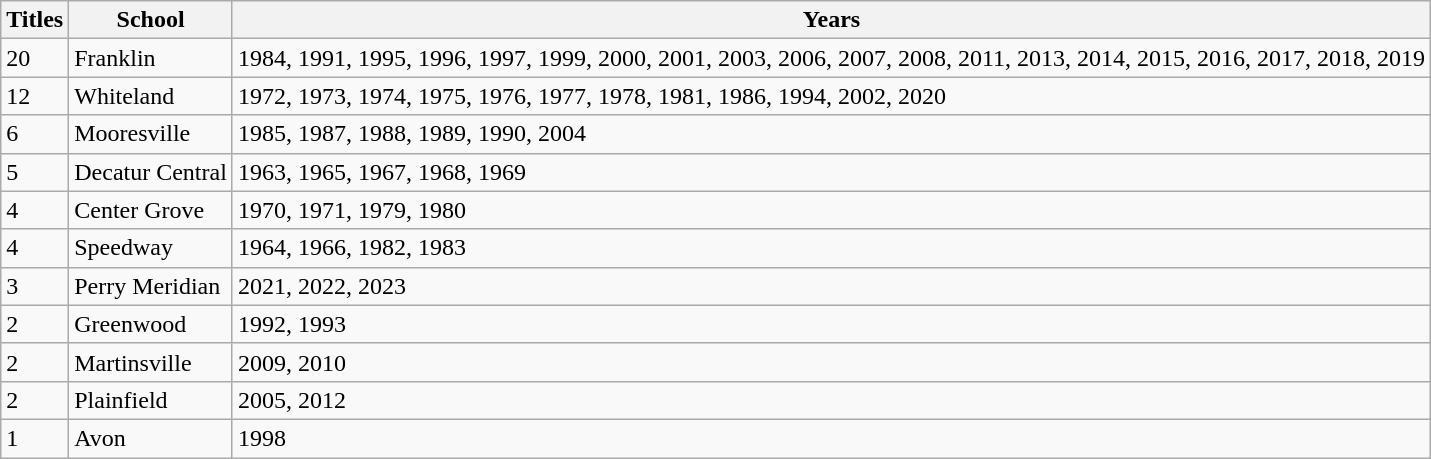<table class="wikitable">
<tr>
<th>Titles</th>
<th>School</th>
<th>Years</th>
</tr>
<tr>
<td>20</td>
<td>Franklin</td>
<td>1984, 1991, 1995, 1996, 1997, 1999, 2000, 2001, 2003, 2006, 2007, 2008, 2011, 2013, 2014, 2015, 2016, 2017, 2018, 2019</td>
</tr>
<tr>
<td>12</td>
<td>Whiteland</td>
<td>1972, 1973, 1974, 1975, 1976, 1977, 1978, 1981, 1986, 1994, 2002, 2020</td>
</tr>
<tr>
<td>6</td>
<td>Mooresville</td>
<td>1985, 1987, 1988, 1989, 1990, 2004</td>
</tr>
<tr>
<td>5</td>
<td>Decatur Central</td>
<td>1963, 1965, 1967, 1968, 1969</td>
</tr>
<tr>
<td>4</td>
<td>Center Grove</td>
<td>1970, 1971, 1979, 1980</td>
</tr>
<tr>
<td>4</td>
<td>Speedway</td>
<td>1964, 1966, 1982, 1983</td>
</tr>
<tr>
<td>3</td>
<td>Perry Meridian</td>
<td>2021, 2022, 2023</td>
</tr>
<tr>
<td>2</td>
<td>Greenwood</td>
<td>1992, 1993</td>
</tr>
<tr>
<td>2</td>
<td>Martinsville</td>
<td>2009, 2010</td>
</tr>
<tr>
<td>2</td>
<td>Plainfield</td>
<td>2005, 2012</td>
</tr>
<tr>
<td>1</td>
<td>Avon</td>
<td>1998</td>
</tr>
</table>
